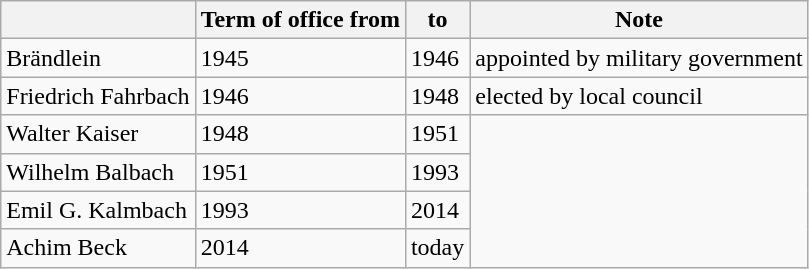<table class="wikitable">
<tr>
<th></th>
<th>Term of office from</th>
<th>to</th>
<th>Note</th>
</tr>
<tr>
<td>Brändlein</td>
<td>1945</td>
<td>1946</td>
<td>appointed by military government</td>
</tr>
<tr>
<td>Friedrich Fahrbach</td>
<td>1946</td>
<td>1948</td>
<td>elected by local council</td>
</tr>
<tr>
<td>Walter Kaiser</td>
<td>1948</td>
<td>1951</td>
</tr>
<tr>
<td>Wilhelm Balbach</td>
<td>1951</td>
<td>1993</td>
</tr>
<tr>
<td>Emil G. Kalmbach</td>
<td>1993</td>
<td>2014</td>
</tr>
<tr>
<td>Achim Beck</td>
<td>2014</td>
<td>today</td>
</tr>
</table>
